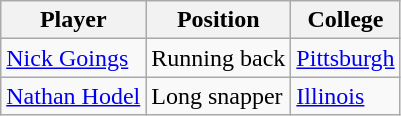<table class="wikitable">
<tr>
<th>Player</th>
<th>Position</th>
<th>College</th>
</tr>
<tr>
<td><a href='#'>Nick Goings</a></td>
<td>Running back</td>
<td><a href='#'>Pittsburgh</a></td>
</tr>
<tr>
<td><a href='#'>Nathan Hodel</a></td>
<td>Long snapper</td>
<td><a href='#'>Illinois</a></td>
</tr>
</table>
